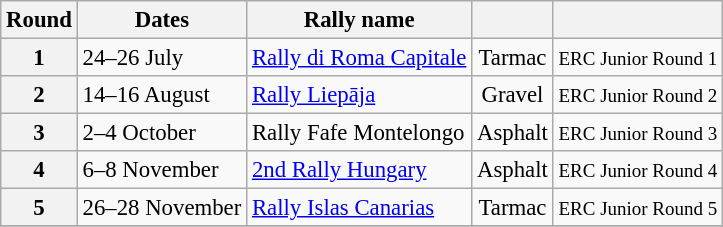<table class="wikitable" style="font-size: 95%">
<tr>
<th>Round</th>
<th>Dates</th>
<th>Rally name</th>
<th></th>
<th></th>
</tr>
<tr>
<th>1</th>
<td>24–26 July</td>
<td> <a href='#'>Rally di Roma Capitale</a></td>
<td align="center">Tarmac</td>
<td><small>ERC Junior Round 1</small></td>
</tr>
<tr>
<th>2</th>
<td>14–16 August</td>
<td> <a href='#'>Rally Liepāja</a></td>
<td align="center">Gravel</td>
<td><small>ERC Junior Round 2</small></td>
</tr>
<tr>
<th>3</th>
<td>2–4 October</td>
<td> Rally Fafe Montelongo</td>
<td align="center">Asphalt</td>
<td><small>ERC Junior Round 3</small></td>
</tr>
<tr>
<th>4</th>
<td>6–8 November</td>
<td> <a href='#'>2nd Rally Hungary</a></td>
<td align="center">Asphalt</td>
<td><small>ERC Junior Round 4</small></td>
</tr>
<tr>
<th>5</th>
<td>26–28 November</td>
<td> <a href='#'>Rally Islas Canarias</a></td>
<td align="center">Tarmac</td>
<td><small>ERC Junior Round 5</small></td>
</tr>
<tr>
</tr>
</table>
